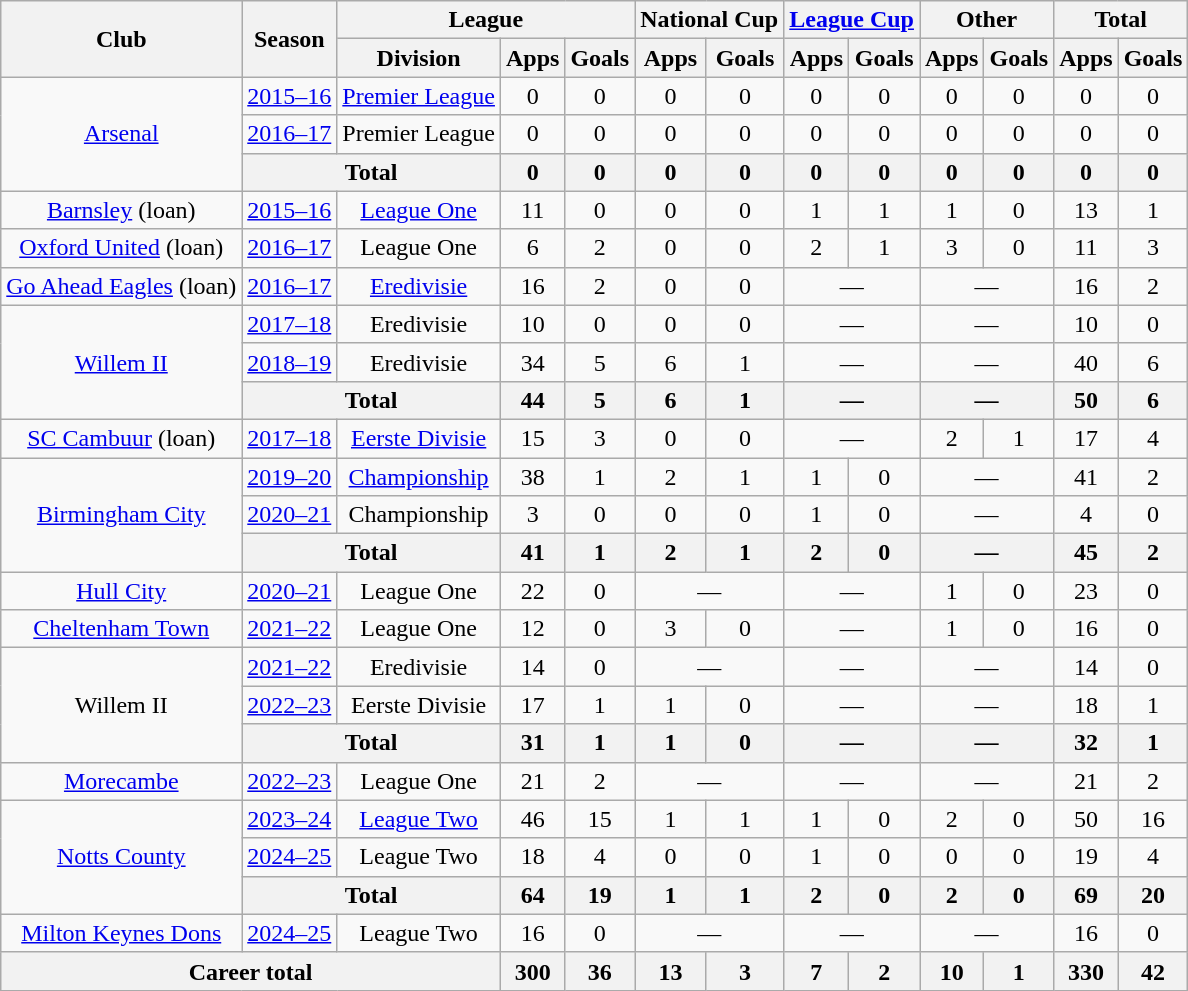<table class="wikitable" style="text-align: center">
<tr>
<th rowspan=2>Club</th>
<th rowspan=2>Season</th>
<th colspan=3>League</th>
<th colspan=2>National Cup</th>
<th colspan=2><a href='#'>League Cup</a></th>
<th colspan=2>Other</th>
<th colspan=2>Total</th>
</tr>
<tr>
<th>Division</th>
<th>Apps</th>
<th>Goals</th>
<th>Apps</th>
<th>Goals</th>
<th>Apps</th>
<th>Goals</th>
<th>Apps</th>
<th>Goals</th>
<th>Apps</th>
<th>Goals</th>
</tr>
<tr>
<td rowspan=3><a href='#'>Arsenal</a></td>
<td><a href='#'>2015–16</a></td>
<td><a href='#'>Premier League</a></td>
<td>0</td>
<td>0</td>
<td>0</td>
<td>0</td>
<td>0</td>
<td>0</td>
<td>0</td>
<td>0</td>
<td>0</td>
<td>0</td>
</tr>
<tr>
<td><a href='#'>2016–17</a></td>
<td>Premier League</td>
<td>0</td>
<td>0</td>
<td>0</td>
<td>0</td>
<td>0</td>
<td>0</td>
<td>0</td>
<td>0</td>
<td>0</td>
<td>0</td>
</tr>
<tr>
<th colspan=2>Total</th>
<th>0</th>
<th>0</th>
<th>0</th>
<th>0</th>
<th>0</th>
<th>0</th>
<th>0</th>
<th>0</th>
<th>0</th>
<th>0</th>
</tr>
<tr>
<td><a href='#'>Barnsley</a> (loan)</td>
<td><a href='#'>2015–16</a></td>
<td><a href='#'>League One</a></td>
<td>11</td>
<td>0</td>
<td>0</td>
<td>0</td>
<td>1</td>
<td>1</td>
<td>1</td>
<td>0</td>
<td>13</td>
<td>1</td>
</tr>
<tr>
<td><a href='#'>Oxford United</a> (loan)</td>
<td><a href='#'>2016–17</a></td>
<td>League One</td>
<td>6</td>
<td>2</td>
<td>0</td>
<td>0</td>
<td>2</td>
<td>1</td>
<td>3</td>
<td>0</td>
<td>11</td>
<td>3</td>
</tr>
<tr>
<td><a href='#'>Go Ahead Eagles</a> (loan)</td>
<td><a href='#'>2016–17</a></td>
<td><a href='#'>Eredivisie</a></td>
<td>16</td>
<td>2</td>
<td>0</td>
<td>0</td>
<td colspan=2>—</td>
<td colspan=2>—</td>
<td>16</td>
<td>2</td>
</tr>
<tr>
<td rowspan=3><a href='#'>Willem II</a></td>
<td><a href='#'>2017–18</a></td>
<td>Eredivisie</td>
<td>10</td>
<td>0</td>
<td>0</td>
<td>0</td>
<td colspan=2>—</td>
<td colspan=2>—</td>
<td>10</td>
<td>0</td>
</tr>
<tr>
<td><a href='#'>2018–19</a></td>
<td>Eredivisie</td>
<td>34</td>
<td>5</td>
<td>6</td>
<td>1</td>
<td colspan=2>—</td>
<td colspan=2>—</td>
<td>40</td>
<td>6</td>
</tr>
<tr>
<th colspan=2>Total</th>
<th>44</th>
<th>5</th>
<th>6</th>
<th>1</th>
<th colspan=2>—</th>
<th colspan=2>—</th>
<th>50</th>
<th>6</th>
</tr>
<tr>
<td><a href='#'>SC Cambuur</a> (loan)</td>
<td><a href='#'>2017–18</a></td>
<td><a href='#'>Eerste Divisie</a></td>
<td>15</td>
<td>3</td>
<td>0</td>
<td>0</td>
<td colspan=2>—</td>
<td>2</td>
<td>1</td>
<td>17</td>
<td>4</td>
</tr>
<tr>
<td rowspan=3><a href='#'>Birmingham City</a></td>
<td><a href='#'>2019–20</a></td>
<td><a href='#'>Championship</a></td>
<td>38</td>
<td>1</td>
<td>2</td>
<td>1</td>
<td>1</td>
<td>0</td>
<td colspan=2>—</td>
<td>41</td>
<td>2</td>
</tr>
<tr>
<td><a href='#'>2020–21</a></td>
<td>Championship</td>
<td>3</td>
<td>0</td>
<td>0</td>
<td>0</td>
<td>1</td>
<td>0</td>
<td colspan=2>—</td>
<td>4</td>
<td>0</td>
</tr>
<tr>
<th colspan=2>Total</th>
<th>41</th>
<th>1</th>
<th>2</th>
<th>1</th>
<th>2</th>
<th>0</th>
<th colspan=2>—</th>
<th>45</th>
<th>2</th>
</tr>
<tr>
<td><a href='#'>Hull City</a></td>
<td><a href='#'>2020–21</a></td>
<td>League One</td>
<td>22</td>
<td>0</td>
<td colspan=2>—</td>
<td colspan=2>—</td>
<td>1</td>
<td>0</td>
<td>23</td>
<td>0</td>
</tr>
<tr>
<td><a href='#'>Cheltenham Town</a></td>
<td><a href='#'>2021–22</a></td>
<td>League One</td>
<td>12</td>
<td>0</td>
<td>3</td>
<td>0</td>
<td colspan=2>—</td>
<td>1</td>
<td>0</td>
<td>16</td>
<td>0</td>
</tr>
<tr>
<td rowspan=3>Willem II</td>
<td><a href='#'>2021–22</a></td>
<td>Eredivisie</td>
<td>14</td>
<td>0</td>
<td colspan=2>—</td>
<td colspan=2>—</td>
<td colspan=2>—</td>
<td>14</td>
<td>0</td>
</tr>
<tr>
<td><a href='#'>2022–23</a></td>
<td>Eerste Divisie</td>
<td>17</td>
<td>1</td>
<td>1</td>
<td>0</td>
<td colspan=2>—</td>
<td colspan=2>—</td>
<td>18</td>
<td>1</td>
</tr>
<tr>
<th colspan=2>Total</th>
<th>31</th>
<th>1</th>
<th>1</th>
<th>0</th>
<th colspan=2>—</th>
<th colspan=2>—</th>
<th>32</th>
<th>1</th>
</tr>
<tr>
<td><a href='#'>Morecambe</a></td>
<td><a href='#'>2022–23</a></td>
<td>League One</td>
<td>21</td>
<td>2</td>
<td colspan=2>—</td>
<td colspan=2>—</td>
<td colspan=2>—</td>
<td>21</td>
<td>2</td>
</tr>
<tr>
<td rowspan="3"><a href='#'>Notts County</a></td>
<td><a href='#'>2023–24</a></td>
<td><a href='#'>League Two</a></td>
<td>46</td>
<td>15</td>
<td>1</td>
<td>1</td>
<td>1</td>
<td>0</td>
<td>2</td>
<td>0</td>
<td>50</td>
<td>16</td>
</tr>
<tr>
<td><a href='#'>2024–25</a></td>
<td>League Two</td>
<td>18</td>
<td>4</td>
<td>0</td>
<td>0</td>
<td>1</td>
<td>0</td>
<td>0</td>
<td>0</td>
<td>19</td>
<td>4</td>
</tr>
<tr>
<th colspan=2>Total</th>
<th>64</th>
<th>19</th>
<th>1</th>
<th>1</th>
<th>2</th>
<th>0</th>
<th>2</th>
<th>0</th>
<th>69</th>
<th>20</th>
</tr>
<tr>
<td><a href='#'>Milton Keynes Dons</a></td>
<td><a href='#'>2024–25</a></td>
<td>League Two</td>
<td>16</td>
<td>0</td>
<td colspan=2>—</td>
<td colspan=2>—</td>
<td colspan=2>—</td>
<td>16</td>
<td>0</td>
</tr>
<tr>
<th colspan=3>Career total</th>
<th>300</th>
<th>36</th>
<th>13</th>
<th>3</th>
<th>7</th>
<th>2</th>
<th>10</th>
<th>1</th>
<th>330</th>
<th>42</th>
</tr>
</table>
